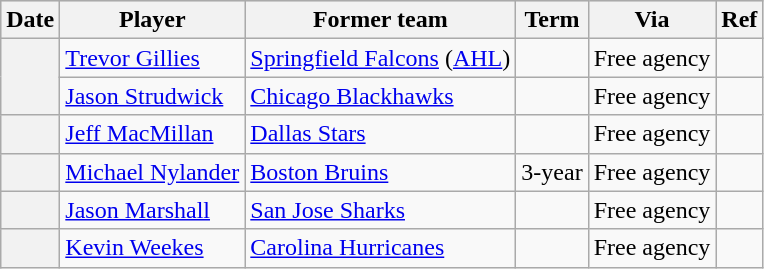<table class="wikitable plainrowheaders">
<tr style="background:#ddd; text-align:center;">
<th>Date</th>
<th>Player</th>
<th>Former team</th>
<th>Term</th>
<th>Via</th>
<th>Ref</th>
</tr>
<tr>
<th scope="row" rowspan=2></th>
<td><a href='#'>Trevor Gillies</a></td>
<td><a href='#'>Springfield Falcons</a> (<a href='#'>AHL</a>)</td>
<td></td>
<td>Free agency</td>
<td></td>
</tr>
<tr>
<td><a href='#'>Jason Strudwick</a></td>
<td><a href='#'>Chicago Blackhawks</a></td>
<td></td>
<td>Free agency</td>
<td></td>
</tr>
<tr>
<th scope="row"></th>
<td><a href='#'>Jeff MacMillan</a></td>
<td><a href='#'>Dallas Stars</a></td>
<td></td>
<td>Free agency</td>
<td></td>
</tr>
<tr>
<th scope="row"></th>
<td><a href='#'>Michael Nylander</a></td>
<td><a href='#'>Boston Bruins</a></td>
<td>3-year</td>
<td>Free agency</td>
<td></td>
</tr>
<tr>
<th scope="row"></th>
<td><a href='#'>Jason Marshall</a></td>
<td><a href='#'>San Jose Sharks</a></td>
<td></td>
<td>Free agency</td>
<td></td>
</tr>
<tr>
<th scope="row"></th>
<td><a href='#'>Kevin Weekes</a></td>
<td><a href='#'>Carolina Hurricanes</a></td>
<td></td>
<td>Free agency</td>
<td></td>
</tr>
</table>
